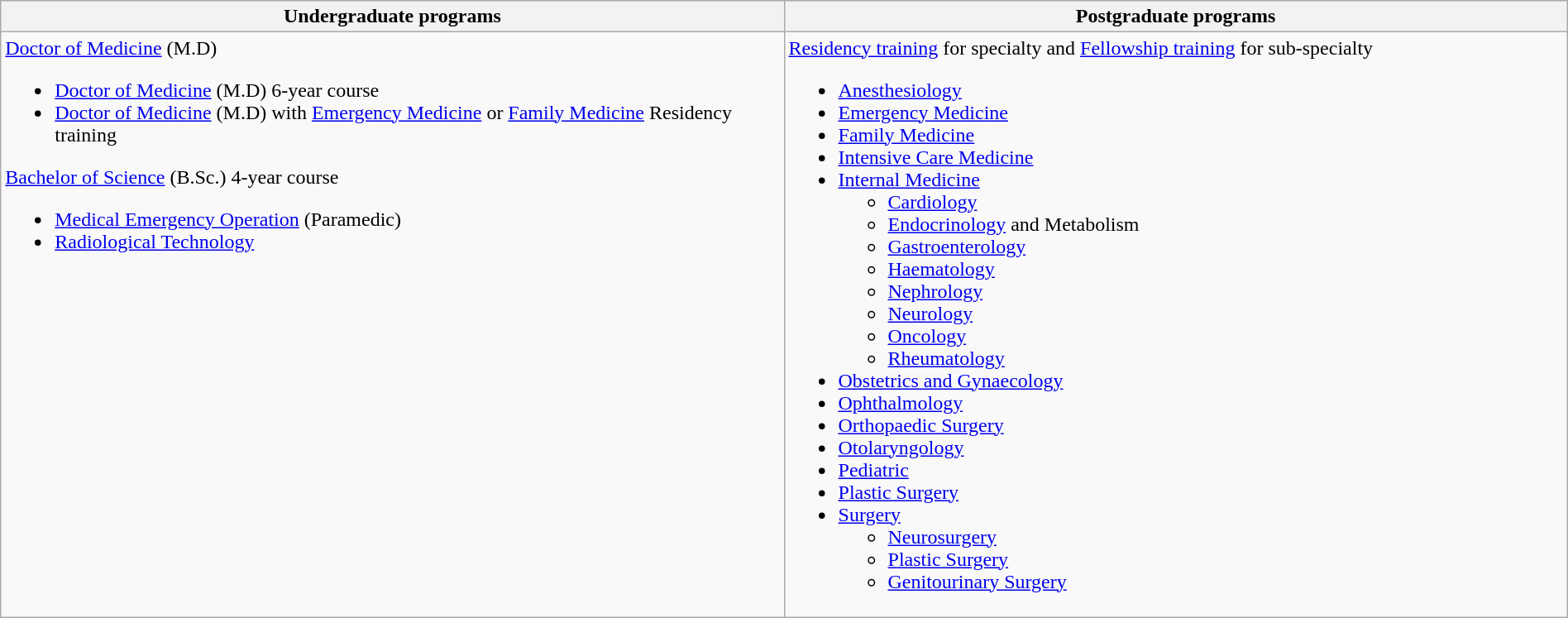<table class="wikitable" width=100%>
<tr>
<th width=50%>Undergraduate programs</th>
<th>Postgraduate programs</th>
</tr>
<tr>
<td valign="top"><a href='#'>Doctor of Medicine</a> (M.D)<br><ul><li><a href='#'>Doctor of Medicine</a> (M.D) 6-year course</li><li><a href='#'>Doctor of Medicine</a> (M.D) with <a href='#'>Emergency Medicine</a> or <a href='#'>Family Medicine</a> Residency training</li></ul><a href='#'>Bachelor of Science</a> (B.Sc.) 4-year course<ul><li><a href='#'>Medical Emergency Operation</a> (Paramedic)</li><li><a href='#'>Radiological Technology</a></li></ul></td>
<td valign="top"><a href='#'>Residency training</a> for specialty and <a href='#'>Fellowship training</a> for sub-specialty<br><ul><li><a href='#'>Anesthesiology</a></li><li><a href='#'>Emergency Medicine</a></li><li><a href='#'>Family Medicine</a></li><li><a href='#'>Intensive Care Medicine</a></li><li><a href='#'>Internal Medicine</a><ul><li><a href='#'>Cardiology</a></li><li><a href='#'>Endocrinology</a> and Metabolism</li><li><a href='#'>Gastroenterology</a></li><li><a href='#'>Haematology</a></li><li><a href='#'>Nephrology</a></li><li><a href='#'>Neurology</a></li><li><a href='#'>Oncology</a></li><li><a href='#'>Rheumatology</a></li></ul></li><li><a href='#'>Obstetrics and Gynaecology</a></li><li><a href='#'>Ophthalmology</a></li><li><a href='#'>Orthopaedic Surgery</a></li><li><a href='#'>Otolaryngology</a></li><li><a href='#'>Pediatric</a></li><li><a href='#'>Plastic Surgery</a></li><li><a href='#'>Surgery</a><ul><li><a href='#'>Neurosurgery</a></li><li><a href='#'>Plastic Surgery</a></li><li><a href='#'>Genitourinary Surgery</a></li></ul></li></ul></td>
</tr>
</table>
